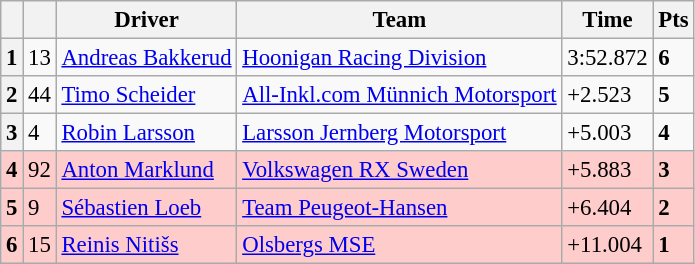<table class=wikitable style="font-size:95%">
<tr>
<th></th>
<th></th>
<th>Driver</th>
<th>Team</th>
<th>Time</th>
<th>Pts</th>
</tr>
<tr>
<th>1</th>
<td>13</td>
<td> <a href='#'>Andreas Bakkerud</a></td>
<td><a href='#'>Hoonigan Racing Division</a></td>
<td>3:52.872</td>
<td><strong>6</strong></td>
</tr>
<tr>
<th>2</th>
<td>44</td>
<td> <a href='#'>Timo Scheider</a></td>
<td><a href='#'>All-Inkl.com Münnich Motorsport</a></td>
<td>+2.523</td>
<td><strong>5</strong></td>
</tr>
<tr>
<th>3</th>
<td>4</td>
<td> <a href='#'>Robin Larsson</a></td>
<td><a href='#'>Larsson Jernberg Motorsport</a></td>
<td>+5.003</td>
<td><strong>4</strong></td>
</tr>
<tr>
<th style="background:#ffcccc;">4</th>
<td style="background:#ffcccc;">92</td>
<td style="background:#ffcccc;"> <a href='#'>Anton Marklund</a></td>
<td style="background:#ffcccc;"><a href='#'>Volkswagen RX Sweden</a></td>
<td style="background:#ffcccc;">+5.883</td>
<td style="background:#ffcccc;"><strong>3</strong></td>
</tr>
<tr>
<th style="background:#ffcccc;">5</th>
<td style="background:#ffcccc;">9</td>
<td style="background:#ffcccc;"> <a href='#'>Sébastien Loeb</a></td>
<td style="background:#ffcccc;"><a href='#'>Team Peugeot-Hansen</a></td>
<td style="background:#ffcccc;">+6.404</td>
<td style="background:#ffcccc;"><strong>2</strong></td>
</tr>
<tr>
<th style="background:#ffcccc;">6</th>
<td style="background:#ffcccc;">15</td>
<td style="background:#ffcccc;"> <a href='#'>Reinis Nitišs</a></td>
<td style="background:#ffcccc;"><a href='#'>Olsbergs MSE</a></td>
<td style="background:#ffcccc;">+11.004</td>
<td style="background:#ffcccc;"><strong>1</strong></td>
</tr>
</table>
